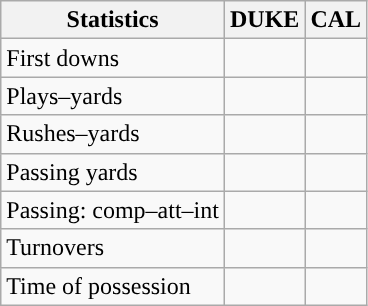<table class="wikitable" style="float:left">
<tr>
<th>Statistics</th>
<th>DUKE</th>
<th>CAL</th>
</tr>
<tr>
<td>First downs</td>
<td></td>
<td></td>
</tr>
<tr>
<td>Plays–yards</td>
<td></td>
<td></td>
</tr>
<tr>
<td>Rushes–yards</td>
<td></td>
<td></td>
</tr>
<tr>
<td>Passing yards</td>
<td></td>
<td></td>
</tr>
<tr>
<td>Passing: comp–att–int</td>
<td></td>
<td></td>
</tr>
<tr>
<td>Turnovers</td>
<td></td>
<td></td>
</tr>
<tr>
<td>Time of possession</td>
<td></td>
<td></td>
</tr>
</table>
